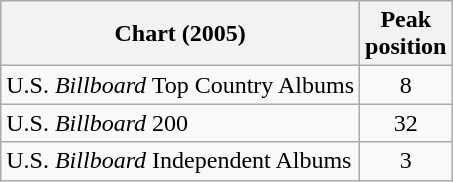<table class="wikitable">
<tr>
<th>Chart (2005)</th>
<th>Peak<br>position</th>
</tr>
<tr>
<td>U.S. <em>Billboard</em> Top Country Albums</td>
<td align="center">8</td>
</tr>
<tr>
<td>U.S. <em>Billboard</em> 200</td>
<td align="center">32</td>
</tr>
<tr>
<td>U.S. <em>Billboard</em> Independent Albums</td>
<td align="center">3</td>
</tr>
</table>
